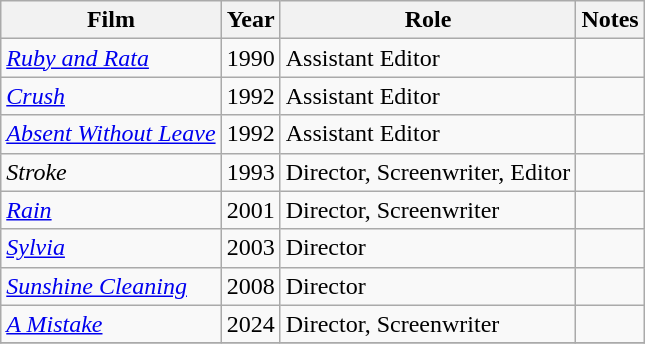<table class="wikitable">
<tr>
<th>Film</th>
<th>Year</th>
<th>Role</th>
<th>Notes</th>
</tr>
<tr>
<td><em><a href='#'>Ruby and Rata</a></em></td>
<td>1990</td>
<td>Assistant Editor</td>
<td></td>
</tr>
<tr>
<td><em><a href='#'>Crush</a></em></td>
<td>1992</td>
<td>Assistant Editor</td>
<td></td>
</tr>
<tr>
<td><em><a href='#'>Absent Without Leave</a></em></td>
<td>1992</td>
<td>Assistant Editor</td>
<td></td>
</tr>
<tr>
<td><em>Stroke</em></td>
<td>1993</td>
<td>Director, Screenwriter, Editor</td>
<td></td>
</tr>
<tr>
<td><em><a href='#'>Rain</a></em></td>
<td>2001</td>
<td>Director, Screenwriter</td>
<td></td>
</tr>
<tr>
<td><em><a href='#'>Sylvia</a></em></td>
<td>2003</td>
<td>Director</td>
<td></td>
</tr>
<tr>
<td><em><a href='#'>Sunshine Cleaning</a></em></td>
<td>2008</td>
<td>Director</td>
<td></td>
</tr>
<tr>
<td><em><a href='#'>A Mistake</a></em></td>
<td>2024</td>
<td>Director, Screenwriter</td>
<td></td>
</tr>
<tr>
</tr>
</table>
